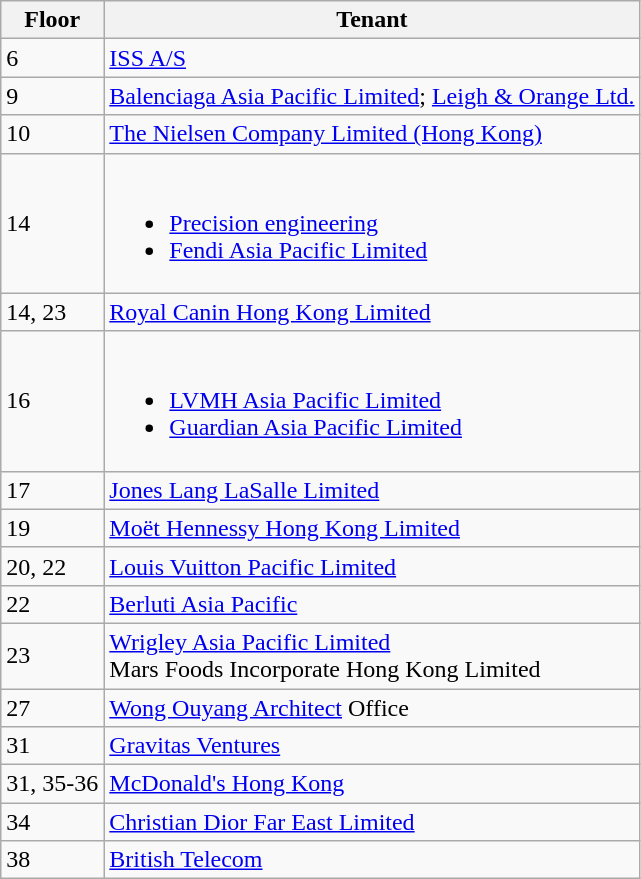<table class="wikitable">
<tr>
<th>Floor</th>
<th>Tenant</th>
</tr>
<tr>
<td>6</td>
<td><a href='#'>ISS A/S</a></td>
</tr>
<tr>
<td>9</td>
<td><a href='#'>Balenciaga Asia Pacific Limited</a>; <a href='#'>Leigh & Orange Ltd.</a></td>
</tr>
<tr>
<td>10</td>
<td><a href='#'>The Nielsen Company Limited (Hong Kong)</a></td>
</tr>
<tr>
<td>14</td>
<td><br><ul><li><a href='#'>Precision engineering</a></li><li><a href='#'>Fendi Asia Pacific Limited</a></li></ul></td>
</tr>
<tr>
<td>14, 23</td>
<td><a href='#'>Royal Canin Hong Kong Limited</a></td>
</tr>
<tr>
<td>16</td>
<td><br><ul><li><a href='#'>LVMH Asia Pacific Limited</a></li><li><a href='#'>Guardian Asia Pacific Limited</a></li></ul></td>
</tr>
<tr>
<td>17</td>
<td><a href='#'>Jones Lang LaSalle Limited</a></td>
</tr>
<tr>
<td>19</td>
<td><a href='#'>Moët Hennessy Hong Kong Limited</a></td>
</tr>
<tr>
<td>20, 22</td>
<td><a href='#'>Louis Vuitton Pacific Limited</a></td>
</tr>
<tr>
<td>22</td>
<td><a href='#'>Berluti Asia Pacific</a></td>
</tr>
<tr>
<td>23</td>
<td><a href='#'>Wrigley Asia Pacific Limited</a><br>Mars Foods Incorporate Hong Kong Limited</td>
</tr>
<tr>
<td>27</td>
<td><a href='#'>Wong Ouyang Architect</a> Office</td>
</tr>
<tr>
<td>31</td>
<td><a href='#'>Gravitas Ventures</a></td>
</tr>
<tr>
<td>31, 35-36</td>
<td><a href='#'>McDonald's Hong Kong</a></td>
</tr>
<tr>
<td>34</td>
<td><a href='#'>Christian Dior Far East Limited</a></td>
</tr>
<tr>
<td>38</td>
<td><a href='#'>British Telecom</a></td>
</tr>
</table>
